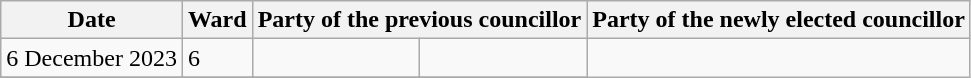<table class="wikitable">
<tr>
<th>Date</th>
<th>Ward</th>
<th colspan=2>Party of the previous councillor</th>
<th colspan=2>Party of the newly elected councillor</th>
</tr>
<tr>
<td>6 December 2023</td>
<td>6</td>
<td></td>
<td></td>
</tr>
<tr>
</tr>
</table>
